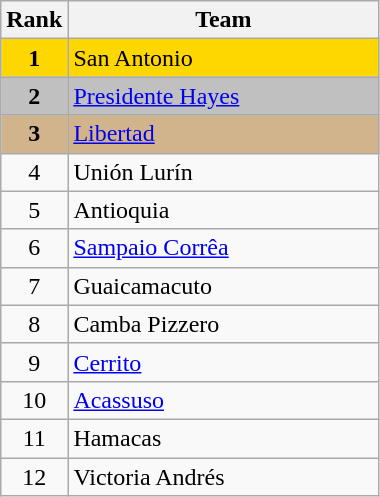<table class="wikitable" style="text-align:center">
<tr>
<th>Rank</th>
<th width=200>Team</th>
</tr>
<tr bgcolor="gold">
<td><strong>1</strong></td>
<td align="left"> San Antonio</td>
</tr>
<tr bgcolor="silver">
<td><strong>2</strong></td>
<td align="left"> <a href='#'>Presidente Hayes</a></td>
</tr>
<tr bgcolor="tan">
<td><strong>3</strong></td>
<td align="left"> <a href='#'>Libertad</a></td>
</tr>
<tr>
<td>4</td>
<td align="left"> Unión Lurín</td>
</tr>
<tr>
<td>5</td>
<td align="left"> Antioquia</td>
</tr>
<tr>
<td>6</td>
<td align="left"> <a href='#'>Sampaio Corrêa</a></td>
</tr>
<tr>
<td>7</td>
<td align="left"> Guaicamacuto</td>
</tr>
<tr>
<td>8</td>
<td align="left"> Camba Pizzero</td>
</tr>
<tr>
<td>9</td>
<td align="left"> <a href='#'>Cerrito</a></td>
</tr>
<tr>
<td>10</td>
<td align="left"> <a href='#'>Acassuso</a></td>
</tr>
<tr>
<td>11</td>
<td align="left"> Hamacas</td>
</tr>
<tr>
<td>12</td>
<td align="left"> Victoria Andrés</td>
</tr>
</table>
